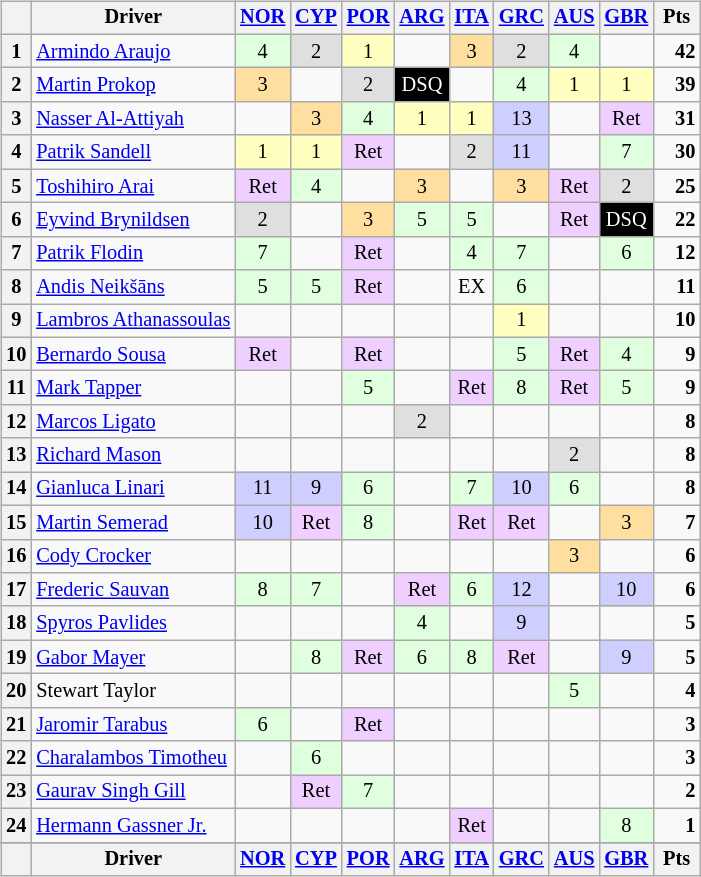<table>
<tr>
<td><br><table class="wikitable" style="font-size: 85%; text-align: center;">
<tr valign="top">
<th valign="middle"></th>
<th valign="middle">Driver</th>
<th><a href='#'>NOR</a><br></th>
<th><a href='#'>CYP</a><br></th>
<th><a href='#'>POR</a><br></th>
<th><a href='#'>ARG</a><br></th>
<th><a href='#'>ITA</a><br></th>
<th><a href='#'>GRC</a><br></th>
<th><a href='#'>AUS</a><br></th>
<th><a href='#'>GBR</a><br></th>
<th valign="middle"> Pts </th>
</tr>
<tr>
<th>1</th>
<td align=left> <a href='#'>Armindo Araujo</a></td>
<td style="background:#dfffdf;">4</td>
<td style="background:#dfdfdf;">2</td>
<td style="background:#ffffbf;">1</td>
<td></td>
<td style="background:#ffdf9f;">3</td>
<td style="background:#dfdfdf;">2</td>
<td style="background:#dfffdf;">4</td>
<td></td>
<td align="right"><strong>42</strong></td>
</tr>
<tr>
<th>2</th>
<td align=left> <a href='#'>Martin Prokop</a></td>
<td style="background:#ffdf9f;">3</td>
<td></td>
<td style="background:#dfdfdf;">2</td>
<td style="background:#000000; color:white">DSQ</td>
<td></td>
<td style="background:#dfffdf;">4</td>
<td style="background:#ffffbf;">1</td>
<td style="background:#ffffbf;">1</td>
<td align=right><strong>39</strong></td>
</tr>
<tr>
<th>3</th>
<td align=left> <a href='#'>Nasser Al-Attiyah</a></td>
<td></td>
<td style="background:#ffdf9f;">3</td>
<td style="background:#dfffdf;">4</td>
<td style="background:#ffffbf;">1</td>
<td style="background:#ffffbf;">1</td>
<td style="background:#CFCFFF;">13</td>
<td></td>
<td style="background:#efcfff;">Ret</td>
<td align=right><strong>31</strong></td>
</tr>
<tr>
<th>4</th>
<td align=left> <a href='#'>Patrik Sandell</a></td>
<td style="background:#ffffbf;">1</td>
<td style="background:#ffffbf;">1</td>
<td style="background:#efcfff;">Ret</td>
<td></td>
<td style="background:#dfdfdf;">2</td>
<td style="background:#CFCFFF;">11</td>
<td></td>
<td style="background:#dfffdf;">7</td>
<td align=right><strong>30</strong></td>
</tr>
<tr>
<th>5</th>
<td align=left> <a href='#'>Toshihiro Arai</a></td>
<td style="background:#efcfff;">Ret</td>
<td style="background:#dfffdf;">4</td>
<td></td>
<td style="background:#ffdf9f;">3</td>
<td></td>
<td style="background:#ffdf9f;">3</td>
<td style="background:#efcfff;">Ret</td>
<td style="background:#dfdfdf;">2</td>
<td align=right><strong>25</strong></td>
</tr>
<tr>
<th>6</th>
<td align=left> <a href='#'>Eyvind Brynildsen</a></td>
<td style="background:#dfdfdf;">2</td>
<td></td>
<td style="background:#ffdf9f;">3</td>
<td style="background:#dfffdf;">5</td>
<td style="background:#dfffdf;">5</td>
<td></td>
<td style="background:#efcfff;">Ret</td>
<td style="background:#000000; color:white">DSQ</td>
<td align=right><strong>22</strong></td>
</tr>
<tr>
<th>7</th>
<td align=left> <a href='#'>Patrik Flodin</a></td>
<td style="background:#dfffdf;">7</td>
<td></td>
<td style="background:#efcfff;">Ret</td>
<td></td>
<td style="background:#dfffdf;">4</td>
<td style="background:#dfffdf;">7</td>
<td></td>
<td style="background:#dfffdf;">6</td>
<td align=right><strong>12</strong></td>
</tr>
<tr>
<th>8</th>
<td align=left> <a href='#'>Andis Neikšāns</a></td>
<td style="background:#dfffdf;">5</td>
<td style="background:#dfffdf;">5</td>
<td style="background:#efcfff;">Ret</td>
<td></td>
<td>EX</td>
<td style="background:#dfffdf;">6</td>
<td></td>
<td></td>
<td align=right><strong>11</strong></td>
</tr>
<tr>
<th>9</th>
<td align=left nowrap> <a href='#'>Lambros Athanassoulas</a></td>
<td></td>
<td></td>
<td></td>
<td></td>
<td></td>
<td style="background:#ffffbf;">1</td>
<td></td>
<td></td>
<td align=right><strong>10</strong></td>
</tr>
<tr>
<th>10</th>
<td align=left> <a href='#'>Bernardo Sousa</a></td>
<td style="background:#efcfff;">Ret</td>
<td></td>
<td style="background:#efcfff;">Ret</td>
<td></td>
<td></td>
<td style="background:#dfffdf;">5</td>
<td style="background:#efcfff;">Ret</td>
<td style="background:#dfffdf;">4</td>
<td align=right><strong>9</strong></td>
</tr>
<tr>
<th>11</th>
<td align=left> <a href='#'>Mark Tapper</a></td>
<td></td>
<td></td>
<td style="background:#dfffdf;">5</td>
<td></td>
<td style="background:#efcfff;">Ret</td>
<td style="background:#dfffdf;">8</td>
<td style="background:#efcfff;">Ret</td>
<td style="background:#dfffdf;">5</td>
<td align=right><strong>9</strong></td>
</tr>
<tr>
<th>12</th>
<td align=left> <a href='#'>Marcos Ligato</a></td>
<td></td>
<td></td>
<td></td>
<td style="background:#dfdfdf;">2</td>
<td></td>
<td></td>
<td></td>
<td></td>
<td align=right><strong>8</strong></td>
</tr>
<tr>
<th>13</th>
<td align=left> <a href='#'>Richard Mason</a></td>
<td></td>
<td></td>
<td></td>
<td></td>
<td></td>
<td></td>
<td style="background:#dfdfdf;">2</td>
<td></td>
<td align=right><strong>8</strong></td>
</tr>
<tr>
<th>14</th>
<td align=left> <a href='#'>Gianluca Linari</a></td>
<td style="background:#CFCFFF;">11</td>
<td style="background:#CFCFFF;">9</td>
<td style="background:#dfffdf;">6</td>
<td></td>
<td style="background:#dfffdf;">7</td>
<td style="background:#CFCFFF;">10</td>
<td style="background:#dfffdf;">6</td>
<td></td>
<td align=right><strong>8</strong></td>
</tr>
<tr>
<th>15</th>
<td align=left> <a href='#'>Martin Semerad</a></td>
<td style="background:#CFCFFF;">10</td>
<td style="background:#efcfff;">Ret</td>
<td style="background:#dfffdf;">8</td>
<td></td>
<td style="background:#efcfff;">Ret</td>
<td style="background:#efcfff;">Ret</td>
<td></td>
<td style="background:#ffdf9f;">3</td>
<td align=right><strong>7</strong></td>
</tr>
<tr>
<th>16</th>
<td align=left> <a href='#'>Cody Crocker</a></td>
<td></td>
<td></td>
<td></td>
<td></td>
<td></td>
<td></td>
<td style="background:#ffdf9f;">3</td>
<td></td>
<td align=right><strong>6</strong></td>
</tr>
<tr>
<th>17</th>
<td align=left> <a href='#'>Frederic Sauvan</a></td>
<td style="background:#dfffdf;">8</td>
<td style="background:#dfffdf;">7</td>
<td></td>
<td style="background:#efcfff;">Ret</td>
<td style="background:#dfffdf;">6</td>
<td style="background:#CFCFFF;">12</td>
<td></td>
<td style="background:#CFCFFF;">10</td>
<td align=right><strong>6</strong></td>
</tr>
<tr>
<th>18</th>
<td align=left> <a href='#'>Spyros Pavlides</a></td>
<td></td>
<td></td>
<td></td>
<td style="background:#dfffdf;">4</td>
<td></td>
<td style="background:#CFCFFF;">9</td>
<td></td>
<td></td>
<td align=right><strong>5</strong></td>
</tr>
<tr>
<th>19</th>
<td align=left> <a href='#'>Gabor Mayer</a></td>
<td></td>
<td style="background:#dfffdf;">8</td>
<td style="background:#efcfff;">Ret</td>
<td style="background:#dfffdf;">6</td>
<td style="background:#dfffdf;">8</td>
<td style="background:#efcfff;">Ret</td>
<td></td>
<td style="background:#CFCFFF;">9</td>
<td align=right><strong>5</strong></td>
</tr>
<tr>
<th>20</th>
<td align=left> Stewart Taylor</td>
<td></td>
<td></td>
<td></td>
<td></td>
<td></td>
<td></td>
<td style="background:#dfffdf;">5</td>
<td></td>
<td align=right><strong>4</strong></td>
</tr>
<tr>
<th>21</th>
<td align=left> <a href='#'>Jaromir Tarabus</a></td>
<td style="background:#dfffdf;">6</td>
<td></td>
<td style="background:#efcfff;">Ret</td>
<td></td>
<td></td>
<td></td>
<td></td>
<td></td>
<td align=right><strong>3</strong></td>
</tr>
<tr>
<th>22</th>
<td align=left> <a href='#'>Charalambos Timotheu</a></td>
<td></td>
<td style="background:#dfffdf;">6</td>
<td></td>
<td></td>
<td></td>
<td></td>
<td></td>
<td></td>
<td align=right><strong>3</strong></td>
</tr>
<tr>
<th>23</th>
<td align=left> <a href='#'>Gaurav Singh Gill</a></td>
<td></td>
<td style="background:#efcfff;">Ret</td>
<td style="background:#dfffdf;">7</td>
<td></td>
<td></td>
<td></td>
<td></td>
<td></td>
<td align=right><strong>2</strong></td>
</tr>
<tr>
<th>24</th>
<td align=left> <a href='#'>Hermann Gassner Jr.</a></td>
<td></td>
<td></td>
<td></td>
<td></td>
<td style="background:#efcfff;">Ret</td>
<td></td>
<td></td>
<td style="background:#dfffdf;">8</td>
<td align=right><strong>1</strong></td>
</tr>
<tr>
</tr>
<tr valign="top">
<th valign="middle"></th>
<th valign="middle">Driver</th>
<th><a href='#'>NOR</a><br></th>
<th><a href='#'>CYP</a><br></th>
<th><a href='#'>POR</a><br></th>
<th><a href='#'>ARG</a><br></th>
<th><a href='#'>ITA</a><br></th>
<th><a href='#'>GRC</a><br></th>
<th><a href='#'>AUS</a><br></th>
<th><a href='#'>GBR</a><br></th>
<th valign="middle">Pts</th>
</tr>
</table>
</td>
<td valign="top"><br></td>
</tr>
</table>
